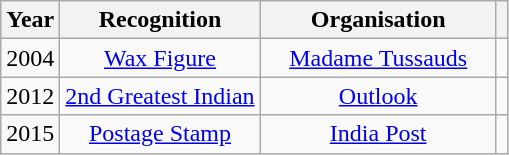<table class="wikitable sortable" style="text-align:center;">
<tr>
<th>Year</th>
<th>Recognition</th>
<th width="150px">Organisation</th>
<th></th>
</tr>
<tr>
<td>2004</td>
<td><a href='#'>Wax Figure</a></td>
<td><a href='#'>Madame Tussauds</a></td>
<td></td>
</tr>
<tr>
<td>2012</td>
<td><a href='#'>2nd Greatest Indian</a></td>
<td><a href='#'>Outlook</a></td>
<td></td>
</tr>
<tr>
<td>2015</td>
<td><a href='#'>Postage Stamp</a></td>
<td><a href='#'>India Post</a></td>
<td></td>
</tr>
</table>
